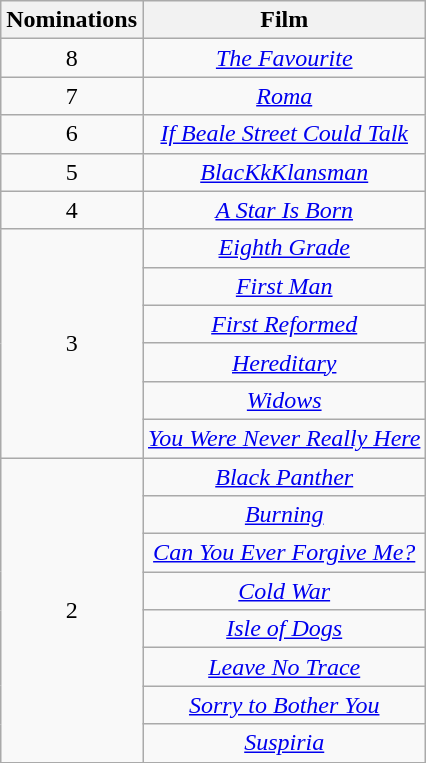<table class="wikitable plainrowheaders" style="text-align:center;">
<tr>
<th scope="col" style="width:55px;">Nominations</th>
<th scope="col" style="text-align:center;">Film</th>
</tr>
<tr>
<td scope=row style="text-align:center">8</td>
<td><em><a href='#'>The Favourite</a></em></td>
</tr>
<tr>
<td scope=row style="text-align:center">7</td>
<td><em><a href='#'>Roma</a></em></td>
</tr>
<tr>
<td scope=row style="text-align:center">6</td>
<td><em><a href='#'>If Beale Street Could Talk</a></em></td>
</tr>
<tr>
<td scope=row style="text-align:center">5</td>
<td><em><a href='#'>BlacKkKlansman</a></em></td>
</tr>
<tr>
<td scope=row style="text-align:center">4</td>
<td><em><a href='#'>A Star Is Born</a></em></td>
</tr>
<tr>
<td scope=row style="text-align:center" rowspan="6">3</td>
<td><em><a href='#'>Eighth Grade</a></em></td>
</tr>
<tr>
<td><em><a href='#'>First Man</a></em></td>
</tr>
<tr>
<td><em><a href='#'>First Reformed</a></em></td>
</tr>
<tr>
<td><em><a href='#'>Hereditary</a></em></td>
</tr>
<tr>
<td><em><a href='#'>Widows</a></em></td>
</tr>
<tr>
<td><em><a href='#'>You Were Never Really Here</a></em></td>
</tr>
<tr>
<td scope=row style="text-align:center" rowspan="8">2</td>
<td><em><a href='#'>Black Panther</a></em></td>
</tr>
<tr>
<td><em><a href='#'>Burning</a></em></td>
</tr>
<tr>
<td><em><a href='#'>Can You Ever Forgive Me?</a></em></td>
</tr>
<tr>
<td><em><a href='#'>Cold War</a></em></td>
</tr>
<tr>
<td><em><a href='#'>Isle of Dogs</a></em></td>
</tr>
<tr>
<td><em><a href='#'>Leave No Trace</a></em></td>
</tr>
<tr>
<td><em><a href='#'>Sorry to Bother You</a></em></td>
</tr>
<tr>
<td><em><a href='#'>Suspiria</a></em></td>
</tr>
</table>
